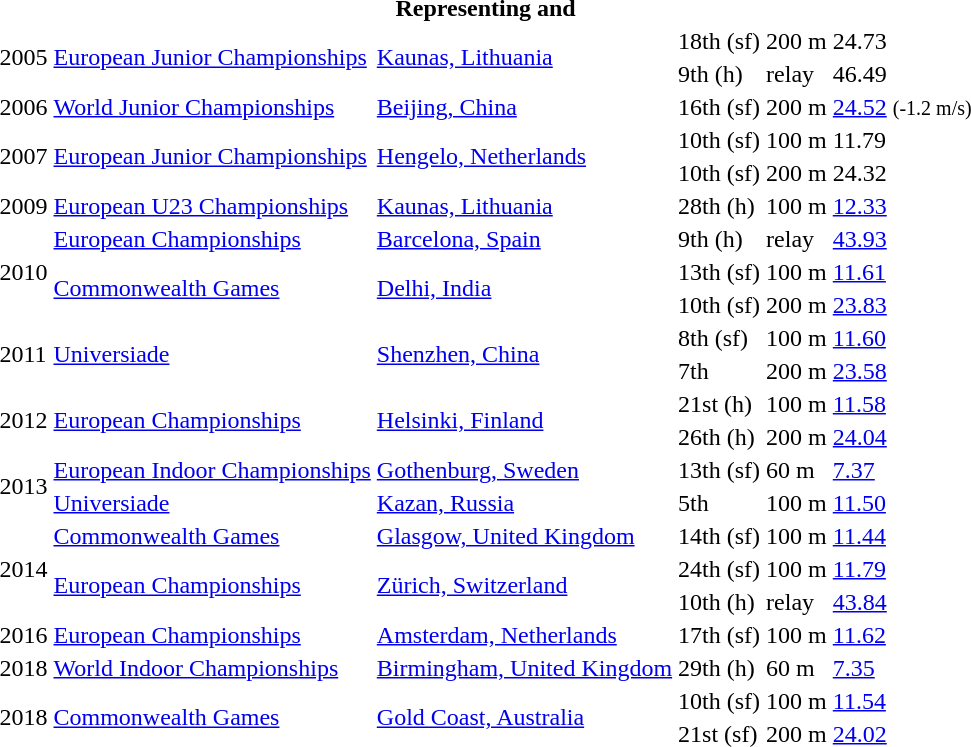<table>
<tr>
<th colspan="6">Representing  and </th>
</tr>
<tr>
<td rowspan=2>2005</td>
<td rowspan=2><a href='#'>European Junior Championships</a></td>
<td rowspan=2><a href='#'>Kaunas, Lithuania</a></td>
<td>18th (sf)</td>
<td>200 m</td>
<td>24.73</td>
</tr>
<tr>
<td>9th (h)</td>
<td> relay</td>
<td>46.49</td>
</tr>
<tr>
<td>2006</td>
<td><a href='#'>World Junior Championships</a></td>
<td><a href='#'>Beijing, China</a></td>
<td>16th (sf)</td>
<td>200 m</td>
<td><a href='#'>24.52</a> <small>(-1.2 m/s)</small></td>
</tr>
<tr>
<td rowspan=2>2007</td>
<td rowspan=2><a href='#'>European Junior Championships</a></td>
<td rowspan=2><a href='#'>Hengelo, Netherlands</a></td>
<td>10th (sf)</td>
<td>100 m</td>
<td>11.79</td>
</tr>
<tr>
<td>10th (sf)</td>
<td>200 m</td>
<td>24.32</td>
</tr>
<tr>
<td>2009</td>
<td><a href='#'>European U23 Championships</a></td>
<td><a href='#'>Kaunas, Lithuania</a></td>
<td>28th (h)</td>
<td>100 m</td>
<td><a href='#'>12.33</a></td>
</tr>
<tr>
<td rowspan=3>2010</td>
<td><a href='#'>European Championships</a></td>
<td><a href='#'>Barcelona, Spain</a></td>
<td>9th (h)</td>
<td> relay</td>
<td><a href='#'>43.93</a></td>
</tr>
<tr>
<td rowspan=2><a href='#'>Commonwealth Games</a></td>
<td rowspan=2><a href='#'>Delhi, India</a></td>
<td>13th (sf)</td>
<td>100 m</td>
<td><a href='#'>11.61</a></td>
</tr>
<tr>
<td>10th (sf)</td>
<td>200 m</td>
<td><a href='#'>23.83</a></td>
</tr>
<tr>
<td rowspan=2>2011</td>
<td rowspan=2><a href='#'>Universiade</a></td>
<td rowspan=2><a href='#'>Shenzhen, China</a></td>
<td>8th (sf)</td>
<td>100 m</td>
<td><a href='#'>11.60</a></td>
</tr>
<tr>
<td>7th</td>
<td>200 m</td>
<td><a href='#'>23.58</a></td>
</tr>
<tr>
<td rowspan=2>2012</td>
<td rowspan=2><a href='#'>European Championships</a></td>
<td rowspan=2><a href='#'>Helsinki, Finland</a></td>
<td>21st (h)</td>
<td>100 m</td>
<td><a href='#'>11.58</a></td>
</tr>
<tr>
<td>26th (h)</td>
<td>200 m</td>
<td><a href='#'>24.04</a></td>
</tr>
<tr>
<td rowspan=2>2013</td>
<td><a href='#'>European Indoor Championships</a></td>
<td><a href='#'>Gothenburg, Sweden</a></td>
<td>13th (sf)</td>
<td>60 m</td>
<td><a href='#'>7.37</a></td>
</tr>
<tr>
<td><a href='#'>Universiade</a></td>
<td><a href='#'>Kazan, Russia</a></td>
<td>5th</td>
<td>100 m</td>
<td><a href='#'>11.50</a></td>
</tr>
<tr>
<td rowspan=3>2014</td>
<td><a href='#'>Commonwealth Games</a></td>
<td><a href='#'>Glasgow, United Kingdom</a></td>
<td>14th (sf)</td>
<td>100 m</td>
<td><a href='#'>11.44</a></td>
</tr>
<tr>
<td rowspan=2><a href='#'>European Championships</a></td>
<td rowspan=2><a href='#'>Zürich, Switzerland</a></td>
<td>24th (sf)</td>
<td>100 m</td>
<td><a href='#'>11.79</a></td>
</tr>
<tr>
<td>10th (h)</td>
<td> relay</td>
<td><a href='#'>43.84</a></td>
</tr>
<tr>
<td>2016</td>
<td><a href='#'>European Championships</a></td>
<td><a href='#'>Amsterdam, Netherlands</a></td>
<td>17th (sf)</td>
<td>100 m</td>
<td><a href='#'>11.62</a></td>
</tr>
<tr>
<td>2018</td>
<td><a href='#'>World Indoor Championships</a></td>
<td><a href='#'>Birmingham, United Kingdom</a></td>
<td>29th (h)</td>
<td>60 m</td>
<td><a href='#'>7.35</a></td>
</tr>
<tr>
<td rowspan=2>2018</td>
<td rowspan=2><a href='#'>Commonwealth Games</a></td>
<td rowspan=2><a href='#'>Gold Coast, Australia</a></td>
<td>10th (sf)</td>
<td>100 m</td>
<td><a href='#'>11.54</a></td>
</tr>
<tr>
<td>21st (sf)</td>
<td>200 m</td>
<td><a href='#'>24.02</a></td>
</tr>
</table>
